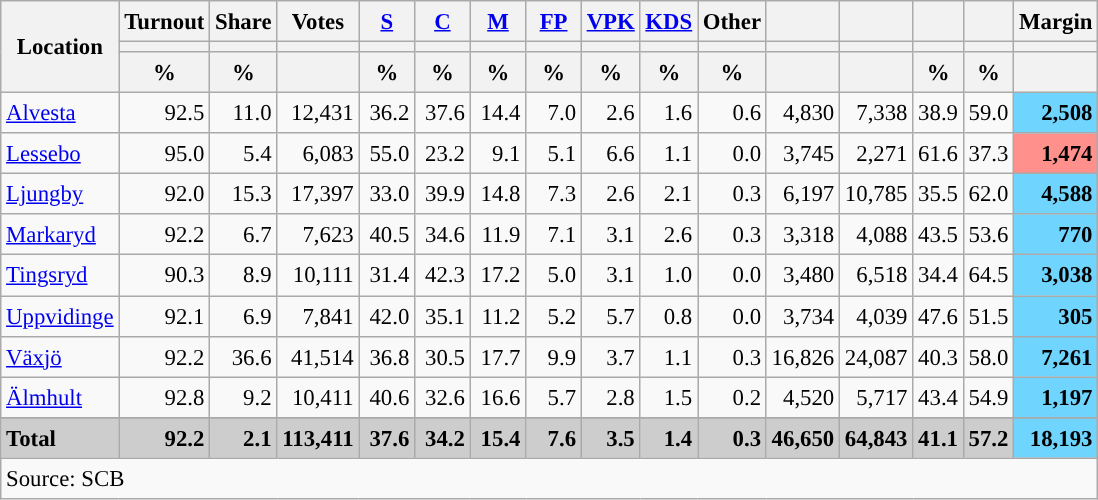<table class="wikitable sortable" style="text-align:right; font-size:95%; line-height:20px;">
<tr>
<th rowspan="3">Location</th>
<th>Turnout</th>
<th>Share</th>
<th>Votes</th>
<th width="30px" class="unsortable"><a href='#'>S</a></th>
<th width="30px" class="unsortable"><a href='#'>C</a></th>
<th width="30px" class="unsortable"><a href='#'>M</a></th>
<th width="30px" class="unsortable"><a href='#'>FP</a></th>
<th width="30px" class="unsortable"><a href='#'>VPK</a></th>
<th width="30px" class="unsortable"><a href='#'>KDS</a></th>
<th width="30px" class="unsortable">Other</th>
<th></th>
<th></th>
<th></th>
<th></th>
<th>Margin</th>
</tr>
<tr>
<th></th>
<th></th>
<th></th>
<th style="background:"></th>
<th style="background:"></th>
<th style="background:"></th>
<th style="background:"></th>
<th style="background:"></th>
<th style="background:"></th>
<th style="background:"></th>
<th style="background:"></th>
<th style="background:"></th>
<th style="background:"></th>
<th style="background:"></th>
<th></th>
</tr>
<tr>
<th data-sort-type="number">%</th>
<th data-sort-type="number">%</th>
<th></th>
<th data-sort-type="number">%</th>
<th data-sort-type="number">%</th>
<th data-sort-type="number">%</th>
<th data-sort-type="number">%</th>
<th data-sort-type="number">%</th>
<th data-sort-type="number">%</th>
<th data-sort-type="number">%</th>
<th data-sort-type="number"></th>
<th data-sort-type="number"></th>
<th data-sort-type="number">%</th>
<th data-sort-type="number">%</th>
<th data-sort-type="number"></th>
</tr>
<tr>
<td align=left><a href='#'>Alvesta</a></td>
<td>92.5</td>
<td>11.0</td>
<td>12,431</td>
<td>36.2</td>
<td>37.6</td>
<td>14.4</td>
<td>7.0</td>
<td>2.6</td>
<td>1.6</td>
<td>0.6</td>
<td>4,830</td>
<td>7,338</td>
<td>38.9</td>
<td>59.0</td>
<td bgcolor=#6fd5fe><strong>2,508</strong></td>
</tr>
<tr>
<td align=left><a href='#'>Lessebo</a></td>
<td>95.0</td>
<td>5.4</td>
<td>6,083</td>
<td>55.0</td>
<td>23.2</td>
<td>9.1</td>
<td>5.1</td>
<td>6.6</td>
<td>1.1</td>
<td>0.0</td>
<td>3,745</td>
<td>2,271</td>
<td>61.6</td>
<td>37.3</td>
<td bgcolor=#ff908c><strong>1,474</strong></td>
</tr>
<tr>
<td align=left><a href='#'>Ljungby</a></td>
<td>92.0</td>
<td>15.3</td>
<td>17,397</td>
<td>33.0</td>
<td>39.9</td>
<td>14.8</td>
<td>7.3</td>
<td>2.6</td>
<td>2.1</td>
<td>0.3</td>
<td>6,197</td>
<td>10,785</td>
<td>35.5</td>
<td>62.0</td>
<td bgcolor=#6fd5fe><strong>4,588</strong></td>
</tr>
<tr>
<td align=left><a href='#'>Markaryd</a></td>
<td>92.2</td>
<td>6.7</td>
<td>7,623</td>
<td>40.5</td>
<td>34.6</td>
<td>11.9</td>
<td>7.1</td>
<td>3.1</td>
<td>2.6</td>
<td>0.3</td>
<td>3,318</td>
<td>4,088</td>
<td>43.5</td>
<td>53.6</td>
<td bgcolor=#6fd5fe><strong>770</strong></td>
</tr>
<tr>
<td align=left><a href='#'>Tingsryd</a></td>
<td>90.3</td>
<td>8.9</td>
<td>10,111</td>
<td>31.4</td>
<td>42.3</td>
<td>17.2</td>
<td>5.0</td>
<td>3.1</td>
<td>1.0</td>
<td>0.0</td>
<td>3,480</td>
<td>6,518</td>
<td>34.4</td>
<td>64.5</td>
<td bgcolor=#6fd5fe><strong>3,038</strong></td>
</tr>
<tr>
<td align=left><a href='#'>Uppvidinge</a></td>
<td>92.1</td>
<td>6.9</td>
<td>7,841</td>
<td>42.0</td>
<td>35.1</td>
<td>11.2</td>
<td>5.2</td>
<td>5.7</td>
<td>0.8</td>
<td>0.0</td>
<td>3,734</td>
<td>4,039</td>
<td>47.6</td>
<td>51.5</td>
<td bgcolor=#6fd5fe><strong>305</strong></td>
</tr>
<tr>
<td align=left><a href='#'>Växjö</a></td>
<td>92.2</td>
<td>36.6</td>
<td>41,514</td>
<td>36.8</td>
<td>30.5</td>
<td>17.7</td>
<td>9.9</td>
<td>3.7</td>
<td>1.1</td>
<td>0.3</td>
<td>16,826</td>
<td>24,087</td>
<td>40.3</td>
<td>58.0</td>
<td bgcolor=#6fd5fe><strong>7,261</strong></td>
</tr>
<tr>
<td align=left><a href='#'>Älmhult</a></td>
<td>92.8</td>
<td>9.2</td>
<td>10,411</td>
<td>40.6</td>
<td>32.6</td>
<td>16.6</td>
<td>5.7</td>
<td>2.8</td>
<td>1.5</td>
<td>0.2</td>
<td>4,520</td>
<td>5,717</td>
<td>43.4</td>
<td>54.9</td>
<td bgcolor=#6fd5fe><strong>1,197</strong></td>
</tr>
<tr>
</tr>
<tr style="background:#CDCDCD;">
<td align=left><strong>Total</strong></td>
<td><strong>92.2</strong></td>
<td><strong>2.1</strong></td>
<td><strong>113,411</strong></td>
<td><strong>37.6</strong></td>
<td><strong>34.2</strong></td>
<td><strong>15.4</strong></td>
<td><strong>7.6</strong></td>
<td><strong>3.5</strong></td>
<td><strong>1.4</strong></td>
<td><strong>0.3</strong></td>
<td><strong>46,650</strong></td>
<td><strong>64,843</strong></td>
<td><strong>41.1</strong></td>
<td><strong>57.2</strong></td>
<td bgcolor=#6fd5fe><strong>18,193</strong></td>
</tr>
<tr>
<td align=left colspan=16>Source: SCB </td>
</tr>
</table>
